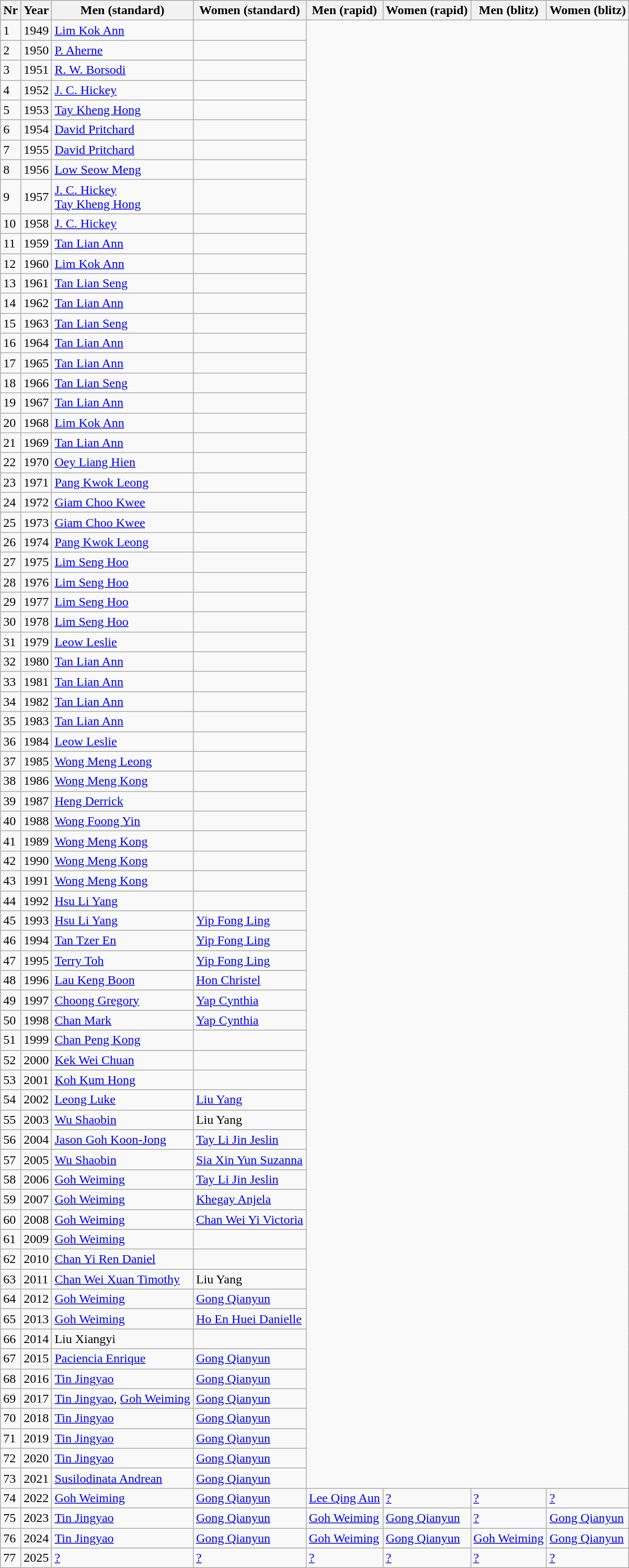<table class="sortable wikitable">
<tr>
<th>Nr</th>
<th>Year</th>
<th>Men (standard)</th>
<th>Women (standard)</th>
<th>Men (rapid)</th>
<th>Women (rapid)</th>
<th>Men (blitz)</th>
<th>Women (blitz)</th>
</tr>
<tr>
<td>1</td>
<td>1949</td>
<td><a href='#'>Lim Kok Ann</a></td>
<td></td>
</tr>
<tr>
<td>2</td>
<td>1950</td>
<td><a href='#'>P. Aherne</a></td>
<td></td>
</tr>
<tr>
<td>3</td>
<td>1951</td>
<td><a href='#'>R. W. Borsodi</a></td>
<td></td>
</tr>
<tr>
<td>4</td>
<td>1952</td>
<td><a href='#'>J. C. Hickey</a></td>
<td></td>
</tr>
<tr>
<td>5</td>
<td>1953</td>
<td><a href='#'>Tay Kheng Hong</a></td>
<td></td>
</tr>
<tr>
<td>6</td>
<td>1954</td>
<td><a href='#'>David Pritchard</a></td>
<td></td>
</tr>
<tr>
<td>7</td>
<td>1955</td>
<td><a href='#'>David Pritchard</a></td>
<td></td>
</tr>
<tr>
<td>8</td>
<td>1956</td>
<td><a href='#'>Low Seow Meng</a></td>
<td></td>
</tr>
<tr>
<td>9</td>
<td>1957</td>
<td><a href='#'>J. C. Hickey</a> <br> <a href='#'>Tay Kheng Hong</a></td>
<td></td>
</tr>
<tr>
<td>10</td>
<td>1958</td>
<td><a href='#'>J. C. Hickey</a></td>
<td></td>
</tr>
<tr>
<td>11</td>
<td>1959</td>
<td><a href='#'>Tan Lian Ann</a></td>
<td></td>
</tr>
<tr>
<td>12</td>
<td>1960</td>
<td><a href='#'>Lim Kok Ann</a></td>
<td></td>
</tr>
<tr>
<td>13</td>
<td>1961</td>
<td><a href='#'>Tan Lian Seng</a></td>
<td></td>
</tr>
<tr>
<td>14</td>
<td>1962</td>
<td><a href='#'>Tan Lian Ann</a></td>
<td></td>
</tr>
<tr>
<td>15</td>
<td>1963</td>
<td><a href='#'>Tan Lian Seng</a></td>
<td></td>
</tr>
<tr>
<td>16</td>
<td>1964</td>
<td><a href='#'>Tan Lian Ann</a></td>
<td></td>
</tr>
<tr>
<td>17</td>
<td>1965</td>
<td><a href='#'>Tan Lian Ann</a></td>
<td></td>
</tr>
<tr>
<td>18</td>
<td>1966</td>
<td><a href='#'>Tan Lian Seng</a></td>
<td></td>
</tr>
<tr>
<td>19</td>
<td>1967</td>
<td><a href='#'>Tan Lian Ann</a></td>
<td></td>
</tr>
<tr>
<td>20</td>
<td>1968</td>
<td><a href='#'>Lim Kok Ann</a></td>
<td></td>
</tr>
<tr>
<td>21</td>
<td>1969</td>
<td><a href='#'>Tan Lian Ann</a></td>
<td></td>
</tr>
<tr>
<td>22</td>
<td>1970</td>
<td><a href='#'>Oey Liang Hien</a></td>
<td></td>
</tr>
<tr>
<td>23</td>
<td>1971</td>
<td><a href='#'>Pang Kwok Leong</a></td>
<td></td>
</tr>
<tr>
<td>24</td>
<td>1972</td>
<td><a href='#'>Giam Choo Kwee</a></td>
<td></td>
</tr>
<tr>
<td>25</td>
<td>1973</td>
<td><a href='#'>Giam Choo Kwee</a></td>
<td></td>
</tr>
<tr>
<td>26</td>
<td>1974</td>
<td><a href='#'>Pang Kwok Leong</a></td>
<td></td>
</tr>
<tr>
<td>27</td>
<td>1975</td>
<td><a href='#'>Lim Seng Hoo</a></td>
<td></td>
</tr>
<tr>
<td>28</td>
<td>1976</td>
<td><a href='#'>Lim Seng Hoo</a></td>
<td></td>
</tr>
<tr>
<td>29</td>
<td>1977</td>
<td><a href='#'>Lim Seng Hoo</a></td>
<td></td>
</tr>
<tr>
<td>30</td>
<td>1978</td>
<td><a href='#'>Lim Seng Hoo</a></td>
<td></td>
</tr>
<tr>
<td>31</td>
<td>1979</td>
<td><a href='#'>Leow Leslie</a></td>
<td></td>
</tr>
<tr>
<td>32</td>
<td>1980</td>
<td><a href='#'>Tan Lian Ann</a></td>
<td></td>
</tr>
<tr>
<td>33</td>
<td>1981</td>
<td><a href='#'>Tan Lian Ann</a></td>
<td></td>
</tr>
<tr>
<td>34</td>
<td>1982</td>
<td><a href='#'>Tan Lian Ann</a></td>
<td></td>
</tr>
<tr>
<td>35</td>
<td>1983</td>
<td><a href='#'>Tan Lian Ann</a></td>
<td></td>
</tr>
<tr>
<td>36</td>
<td>1984</td>
<td><a href='#'>Leow Leslie</a></td>
<td></td>
</tr>
<tr>
<td>37</td>
<td>1985</td>
<td><a href='#'>Wong Meng Leong</a></td>
<td></td>
</tr>
<tr>
<td>38</td>
<td>1986</td>
<td><a href='#'>Wong Meng Kong</a></td>
<td></td>
</tr>
<tr>
<td>39</td>
<td>1987</td>
<td><a href='#'>Heng Derrick</a></td>
<td></td>
</tr>
<tr>
<td>40</td>
<td>1988</td>
<td><a href='#'>Wong Foong Yin</a></td>
<td></td>
</tr>
<tr>
<td>41</td>
<td>1989</td>
<td><a href='#'>Wong Meng Kong</a></td>
<td></td>
</tr>
<tr>
<td>42</td>
<td>1990</td>
<td><a href='#'>Wong Meng Kong</a></td>
<td></td>
</tr>
<tr>
<td>43</td>
<td>1991</td>
<td><a href='#'>Wong Meng Kong</a></td>
<td></td>
</tr>
<tr>
<td>44</td>
<td>1992</td>
<td><a href='#'>Hsu Li Yang</a></td>
<td></td>
</tr>
<tr>
<td>45</td>
<td>1993</td>
<td><a href='#'>Hsu Li Yang</a></td>
<td><a href='#'>Yip Fong Ling</a></td>
</tr>
<tr>
<td>46</td>
<td>1994</td>
<td><a href='#'>Tan Tzer En</a></td>
<td><a href='#'>Yip Fong Ling</a></td>
</tr>
<tr>
<td>47</td>
<td>1995</td>
<td><a href='#'>Terry Toh</a></td>
<td><a href='#'>Yip Fong Ling</a></td>
</tr>
<tr>
<td>48</td>
<td>1996</td>
<td><a href='#'>Lau Keng Boon</a></td>
<td><a href='#'>Hon Christel</a></td>
</tr>
<tr>
<td>49</td>
<td>1997</td>
<td><a href='#'>Choong Gregory</a></td>
<td><a href='#'>Yap Cynthia</a></td>
</tr>
<tr>
<td>50</td>
<td>1998</td>
<td><a href='#'>Chan Mark</a></td>
<td><a href='#'>Yap Cynthia</a></td>
</tr>
<tr>
<td>51</td>
<td>1999</td>
<td><a href='#'>Chan Peng Kong</a></td>
<td></td>
</tr>
<tr>
<td>52</td>
<td>2000</td>
<td><a href='#'>Kek Wei Chuan</a></td>
<td></td>
</tr>
<tr>
<td>53</td>
<td>2001</td>
<td><a href='#'>Koh Kum Hong</a></td>
<td></td>
</tr>
<tr>
<td>54</td>
<td>2002</td>
<td><a href='#'>Leong Luke</a></td>
<td><a href='#'>Liu Yang</a></td>
</tr>
<tr>
<td>55</td>
<td>2003</td>
<td><a href='#'>Wu Shaobin</a></td>
<td>Liu Yang</td>
</tr>
<tr>
<td>56</td>
<td>2004</td>
<td><a href='#'>Jason Goh Koon-Jong</a></td>
<td><a href='#'>Tay Li Jin Jeslin</a></td>
</tr>
<tr>
<td>57</td>
<td>2005</td>
<td><a href='#'>Wu Shaobin</a></td>
<td><a href='#'>Sia Xin Yun Suzanna</a></td>
</tr>
<tr>
<td>58</td>
<td>2006</td>
<td><a href='#'>Goh Weiming</a></td>
<td><a href='#'>Tay Li Jin Jeslin</a></td>
</tr>
<tr>
<td>59</td>
<td>2007</td>
<td><a href='#'>Goh Weiming</a></td>
<td><a href='#'>Khegay Anjela</a></td>
</tr>
<tr>
<td>60</td>
<td>2008</td>
<td><a href='#'>Goh Weiming</a></td>
<td><a href='#'>Chan Wei Yi Victoria</a></td>
</tr>
<tr>
<td>61</td>
<td>2009</td>
<td><a href='#'>Goh Weiming</a></td>
<td></td>
</tr>
<tr>
<td>62</td>
<td>2010</td>
<td><a href='#'>Chan Yi Ren Daniel</a></td>
<td></td>
</tr>
<tr>
<td>63</td>
<td>2011</td>
<td><a href='#'>Chan Wei Xuan Timothy</a></td>
<td>Liu Yang</td>
</tr>
<tr>
<td>64</td>
<td>2012</td>
<td><a href='#'>Goh Weiming</a></td>
<td><a href='#'>Gong Qianyun</a></td>
</tr>
<tr>
<td>65</td>
<td>2013</td>
<td><a href='#'>Goh Weiming</a></td>
<td><a href='#'>Ho En Huei Danielle</a></td>
</tr>
<tr>
<td>66</td>
<td>2014</td>
<td>Liu Xiangyi</td>
<td></td>
</tr>
<tr>
<td>67</td>
<td>2015</td>
<td><a href='#'>Paciencia Enrique</a></td>
<td><a href='#'>Gong Qianyun</a></td>
</tr>
<tr>
<td>68</td>
<td>2016</td>
<td><a href='#'>Tin Jingyao</a></td>
<td><a href='#'>Gong Qianyun</a></td>
</tr>
<tr>
<td>69</td>
<td>2017</td>
<td><a href='#'>Tin Jingyao</a>, <a href='#'>Goh Weiming</a></td>
<td><a href='#'>Gong Qianyun</a></td>
</tr>
<tr>
<td>70</td>
<td>2018</td>
<td><a href='#'>Tin Jingyao</a></td>
<td><a href='#'>Gong Qianyun</a></td>
</tr>
<tr>
<td>71</td>
<td>2019</td>
<td><a href='#'>Tin Jingyao</a></td>
<td><a href='#'>Gong Qianyun</a></td>
</tr>
<tr>
<td>72</td>
<td>2020</td>
<td><a href='#'>Tin Jingyao</a></td>
<td><a href='#'>Gong Qianyun</a></td>
</tr>
<tr>
<td>73</td>
<td>2021</td>
<td><a href='#'>Susilodinata Andrean</a></td>
<td><a href='#'>Gong Qianyun</a></td>
</tr>
<tr>
<td>74</td>
<td>2022</td>
<td><a href='#'>Goh Weiming</a></td>
<td><a href='#'>Gong Qianyun</a></td>
<td><a href='#'>Lee Qing Aun</a></td>
<td><a href='#'>?</a></td>
<td><a href='#'>?</a></td>
<td><a href='#'>?</a></td>
</tr>
<tr>
<td>75</td>
<td>2023</td>
<td><a href='#'>Tin Jingyao</a></td>
<td><a href='#'>Gong Qianyun</a></td>
<td><a href='#'>Goh Weiming</a></td>
<td><a href='#'>Gong Qianyun</a></td>
<td><a href='#'>?</a></td>
<td><a href='#'>Gong Qianyun</a></td>
</tr>
<tr>
<td>76</td>
<td>2024</td>
<td><a href='#'>Tin Jingyao</a></td>
<td><a href='#'>Gong Qianyun</a></td>
<td><a href='#'>Goh Weiming</a></td>
<td><a href='#'>Gong Qianyun</a></td>
<td><a href='#'>Goh Weiming</a></td>
<td><a href='#'>Gong Qianyun</a></td>
</tr>
<tr>
<td>77</td>
<td>2025</td>
<td><a href='#'>?</a></td>
<td><a href='#'>?</a></td>
<td><a href='#'>?</a></td>
<td><a href='#'>?</a></td>
<td><a href='#'>?</a></td>
<td><a href='#'>?</a></td>
</tr>
</table>
